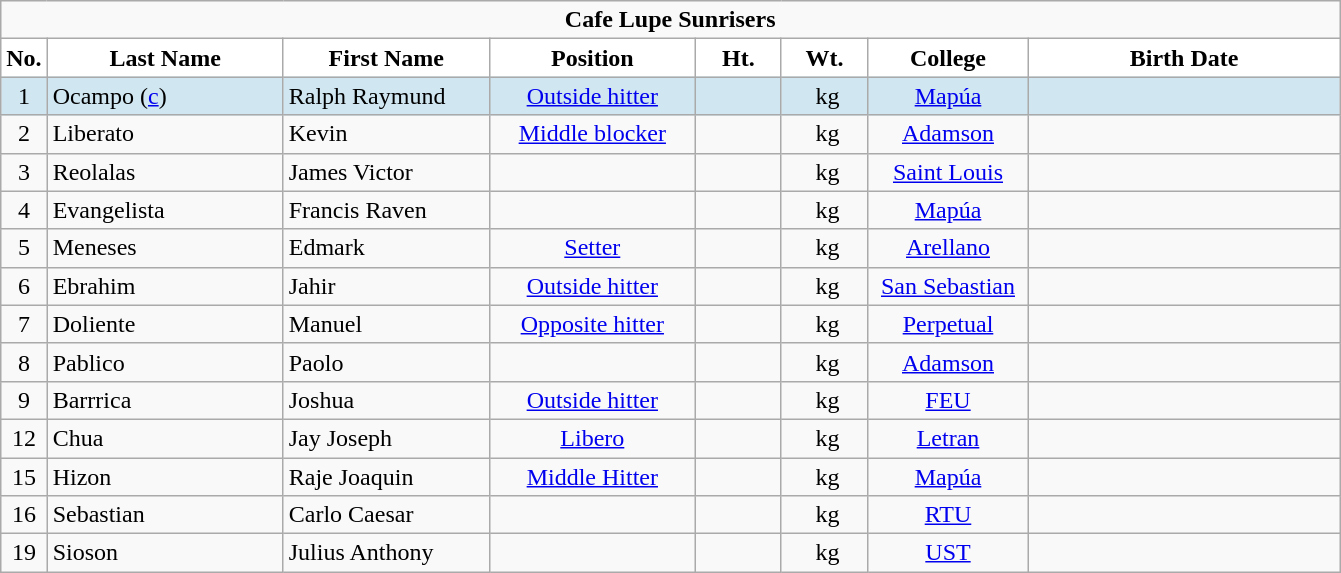<table class="wikitable" style="text-align:center;">
<tr>
<td colspan="8" style="text-align: center"><strong>Cafe Lupe Sunrisers</strong></td>
</tr>
<tr>
<th width=3px style="background: white; color: black; text-align: center">No.</th>
<th width=150px style="background: white; color: black">Last Name</th>
<th width=130px style="background: white; color: black">First Name</th>
<th width=130px style="background: white; color: black">Position</th>
<th width=50px style="background: white; color: black">Ht.</th>
<th width=50px style="background: white; color: black">Wt.</th>
<th width=100px style="background: white; color: black">College</th>
<th width=200px style="background: white; color: black">Birth Date</th>
</tr>
<tr bgcolor=#D0E6F>
<td>1</td>
<td style="text-align: left">Ocampo (<a href='#'>c</a>)</td>
<td style="text-align: left">Ralph Raymund</td>
<td><a href='#'>Outside hitter</a></td>
<td></td>
<td> kg</td>
<td><a href='#'>Mapúa</a></td>
<td></td>
</tr>
<tr>
<td>2</td>
<td style="text-align: left">Liberato</td>
<td style="text-align: left">Kevin</td>
<td><a href='#'>Middle blocker</a></td>
<td></td>
<td> kg</td>
<td><a href='#'>Adamson</a></td>
<td></td>
</tr>
<tr>
<td>3</td>
<td style="text-align: left">Reolalas</td>
<td style="text-align: left">James Victor</td>
<td></td>
<td></td>
<td> kg</td>
<td><a href='#'>Saint Louis</a></td>
<td></td>
</tr>
<tr>
<td>4</td>
<td style="text-align: left">Evangelista</td>
<td style="text-align: left">Francis Raven</td>
<td></td>
<td></td>
<td> kg</td>
<td><a href='#'>Mapúa</a></td>
<td></td>
</tr>
<tr>
<td>5</td>
<td style="text-align: left">Meneses</td>
<td style="text-align: left">Edmark</td>
<td><a href='#'>Setter</a></td>
<td></td>
<td> kg</td>
<td><a href='#'>Arellano</a></td>
<td></td>
</tr>
<tr>
<td>6</td>
<td style="text-align: left">Ebrahim</td>
<td style="text-align: left">Jahir</td>
<td><a href='#'>Outside hitter</a></td>
<td></td>
<td> kg</td>
<td><a href='#'>San Sebastian</a></td>
<td></td>
</tr>
<tr>
<td>7</td>
<td style="text-align: left">Doliente</td>
<td style="text-align: left">Manuel</td>
<td><a href='#'>Opposite hitter</a></td>
<td></td>
<td> kg</td>
<td><a href='#'>Perpetual</a></td>
<td></td>
</tr>
<tr>
<td>8</td>
<td style="text-align: left">Pablico</td>
<td style="text-align: left">Paolo</td>
<td></td>
<td></td>
<td> kg</td>
<td><a href='#'>Adamson</a></td>
<td></td>
</tr>
<tr>
<td>9</td>
<td style="text-align: left">Barrrica</td>
<td style="text-align: left">Joshua</td>
<td><a href='#'>Outside hitter</a></td>
<td></td>
<td> kg</td>
<td><a href='#'>FEU</a></td>
<td></td>
</tr>
<tr>
<td>12</td>
<td style="text-align: left">Chua</td>
<td style="text-align: left">Jay Joseph</td>
<td><a href='#'>Libero</a></td>
<td></td>
<td> kg</td>
<td><a href='#'>Letran</a></td>
<td></td>
</tr>
<tr>
<td>15</td>
<td style="text-align: left">Hizon</td>
<td style="text-align: left">Raje Joaquin</td>
<td><a href='#'>Middle Hitter</a></td>
<td></td>
<td> kg</td>
<td><a href='#'>Mapúa</a></td>
<td></td>
</tr>
<tr>
<td>16</td>
<td style="text-align: left">Sebastian</td>
<td style="text-align: left">Carlo Caesar</td>
<td></td>
<td></td>
<td> kg</td>
<td><a href='#'>RTU</a></td>
<td></td>
</tr>
<tr>
<td>19</td>
<td style="text-align: left">Sioson</td>
<td style="text-align: left">Julius Anthony</td>
<td></td>
<td></td>
<td> kg</td>
<td><a href='#'>UST</a></td>
<td></td>
</tr>
</table>
